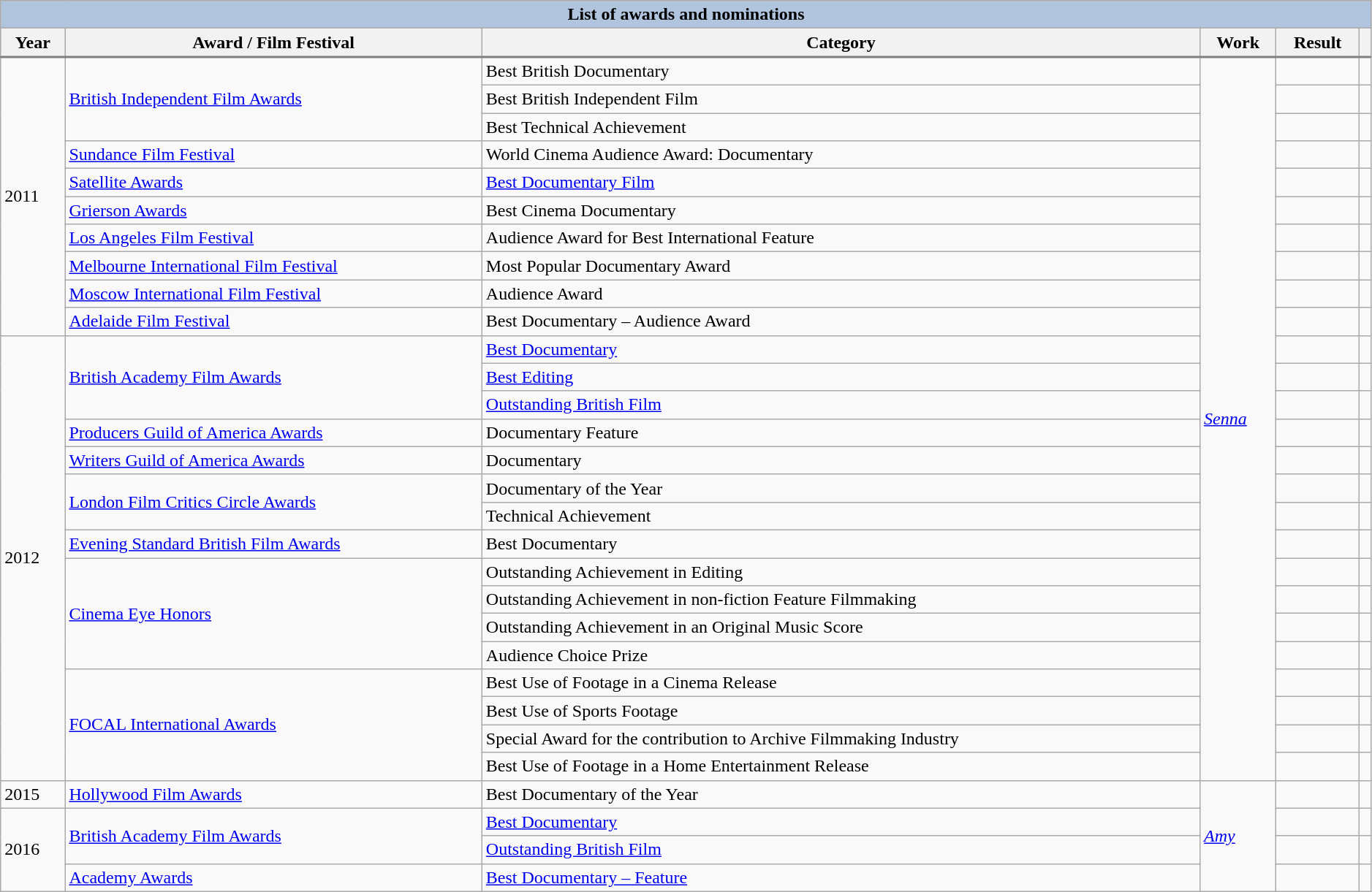<table class="wikitable sortable" width="99%">
<tr style="background:#ccc; vertical-align:bottom;">
<th colspan="6" style="background: LightSteelBlue;">List of awards and nominations</th>
</tr>
<tr style="background:#ccc; text-align:center;">
<th>Year</th>
<th>Award / Film Festival</th>
<th>Category</th>
<th>Work</th>
<th>Result</th>
<th class="unsortable"></th>
</tr>
<tr style="border-top:2px solid gray;">
<td rowspan="10">2011</td>
<td rowspan="3"><a href='#'>British Independent Film Awards</a></td>
<td>Best British Documentary</td>
<td rowspan="26"><em><a href='#'>Senna</a></em></td>
<td></td>
<td></td>
</tr>
<tr>
<td>Best British Independent Film</td>
<td></td>
<td></td>
</tr>
<tr>
<td>Best Technical Achievement</td>
<td></td>
<td></td>
</tr>
<tr>
<td><a href='#'>Sundance Film Festival</a></td>
<td>World Cinema Audience Award: Documentary</td>
<td></td>
<td></td>
</tr>
<tr>
<td><a href='#'>Satellite Awards</a></td>
<td><a href='#'>Best Documentary Film</a></td>
<td></td>
<td></td>
</tr>
<tr>
<td><a href='#'>Grierson Awards</a></td>
<td>Best Cinema Documentary</td>
<td></td>
<td></td>
</tr>
<tr>
<td><a href='#'>Los Angeles Film Festival</a></td>
<td>Audience Award for Best International Feature</td>
<td></td>
<td></td>
</tr>
<tr>
<td><a href='#'>Melbourne International Film Festival</a></td>
<td>Most Popular Documentary Award</td>
<td></td>
<td></td>
</tr>
<tr>
<td><a href='#'>Moscow International Film Festival</a></td>
<td>Audience Award</td>
<td></td>
<td></td>
</tr>
<tr>
<td><a href='#'>Adelaide Film Festival</a></td>
<td>Best Documentary – Audience Award</td>
<td></td>
<td></td>
</tr>
<tr>
<td rowspan="16">2012</td>
<td rowspan="3"><a href='#'>British Academy Film Awards</a></td>
<td><a href='#'>Best Documentary</a></td>
<td></td>
<td></td>
</tr>
<tr>
<td><a href='#'>Best Editing</a></td>
<td></td>
<td></td>
</tr>
<tr>
<td><a href='#'>Outstanding British Film</a></td>
<td></td>
<td></td>
</tr>
<tr>
<td><a href='#'>Producers Guild of America Awards</a></td>
<td>Documentary Feature</td>
<td></td>
<td></td>
</tr>
<tr>
<td><a href='#'>Writers Guild of America Awards</a></td>
<td>Documentary</td>
<td></td>
<td></td>
</tr>
<tr>
<td rowspan="2"><a href='#'>London Film Critics Circle Awards</a></td>
<td>Documentary of the Year</td>
<td></td>
<td></td>
</tr>
<tr>
<td>Technical Achievement</td>
<td></td>
<td></td>
</tr>
<tr>
<td><a href='#'>Evening Standard British Film Awards</a></td>
<td>Best Documentary</td>
<td></td>
<td></td>
</tr>
<tr>
<td rowspan="4"><a href='#'>Cinema Eye Honors</a></td>
<td>Outstanding Achievement in Editing</td>
<td></td>
<td></td>
</tr>
<tr>
<td>Outstanding Achievement in non-fiction Feature Filmmaking</td>
<td></td>
<td></td>
</tr>
<tr>
<td>Outstanding Achievement in an Original Music Score</td>
<td></td>
<td></td>
</tr>
<tr>
<td>Audience Choice Prize</td>
<td></td>
<td></td>
</tr>
<tr>
<td rowspan="4"><a href='#'>FOCAL International Awards</a></td>
<td>Best Use of Footage in a Cinema Release</td>
<td></td>
<td></td>
</tr>
<tr>
<td>Best Use of Sports Footage</td>
<td></td>
<td></td>
</tr>
<tr>
<td>Special Award for the contribution to Archive Filmmaking Industry</td>
<td></td>
<td></td>
</tr>
<tr>
<td>Best Use of Footage in a Home Entertainment Release</td>
<td></td>
<td></td>
</tr>
<tr>
<td>2015</td>
<td><a href='#'>Hollywood Film Awards</a></td>
<td>Best Documentary of the Year</td>
<td rowspan="4"><em><a href='#'>Amy</a></em></td>
<td></td>
<td></td>
</tr>
<tr>
<td rowspan="3">2016</td>
<td rowspan="2"><a href='#'>British Academy Film Awards</a></td>
<td><a href='#'>Best Documentary</a></td>
<td></td>
<td></td>
</tr>
<tr>
<td><a href='#'>Outstanding British Film</a></td>
<td></td>
<td></td>
</tr>
<tr>
<td><a href='#'>Academy Awards</a></td>
<td><a href='#'>Best Documentary – Feature</a></td>
<td></td>
<td></td>
</tr>
</table>
